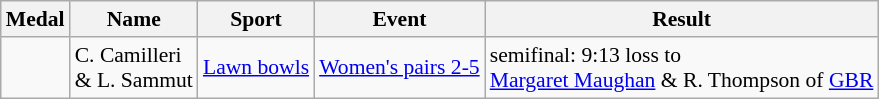<table class="wikitable sortable" style="font-size:90%">
<tr>
<th>Medal</th>
<th>Name</th>
<th>Sport</th>
<th>Event</th>
<th>Result</th>
</tr>
<tr>
<td></td>
<td>C. Camilleri<br> & L. Sammut</td>
<td><a href='#'>Lawn bowls</a></td>
<td><a href='#'>Women's pairs 2-5</a></td>
<td>semifinal: 9:13 loss to<br> <a href='#'>Margaret Maughan</a> & R. Thompson of <a href='#'>GBR</a></td>
</tr>
</table>
